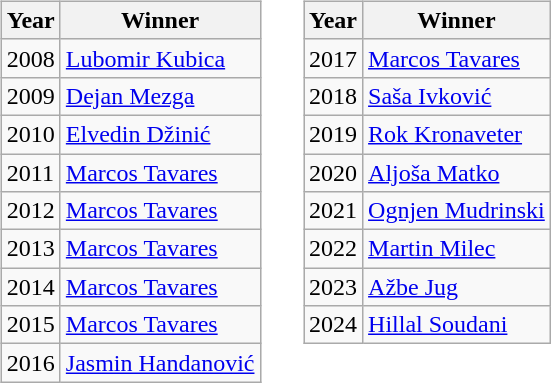<table>
<tr>
<td valign="top"><br><table class="wikitable">
<tr>
<th>Year</th>
<th>Winner</th>
</tr>
<tr>
<td>2008</td>
<td> <a href='#'>Lubomir Kubica</a></td>
</tr>
<tr>
<td>2009</td>
<td> <a href='#'>Dejan Mezga</a></td>
</tr>
<tr>
<td>2010</td>
<td> <a href='#'>Elvedin Džinić</a></td>
</tr>
<tr>
<td>2011</td>
<td> <a href='#'>Marcos Tavares</a></td>
</tr>
<tr>
<td>2012</td>
<td> <a href='#'>Marcos Tavares</a></td>
</tr>
<tr>
<td>2013</td>
<td> <a href='#'>Marcos Tavares</a></td>
</tr>
<tr>
<td>2014</td>
<td> <a href='#'>Marcos Tavares</a></td>
</tr>
<tr>
<td>2015</td>
<td> <a href='#'>Marcos Tavares</a></td>
</tr>
<tr>
<td>2016</td>
<td> <a href='#'>Jasmin Handanović</a></td>
</tr>
</table>
</td>
<td width="1"> </td>
<td valign="top"><br><table class="wikitable">
<tr>
<th>Year</th>
<th>Winner</th>
</tr>
<tr>
<td>2017</td>
<td> <a href='#'>Marcos Tavares</a></td>
</tr>
<tr>
<td>2018</td>
<td> <a href='#'>Saša Ivković</a></td>
</tr>
<tr>
<td>2019</td>
<td> <a href='#'>Rok Kronaveter</a></td>
</tr>
<tr>
<td>2020</td>
<td> <a href='#'>Aljoša Matko</a></td>
</tr>
<tr>
<td>2021</td>
<td> <a href='#'>Ognjen Mudrinski</a></td>
</tr>
<tr>
<td>2022</td>
<td> <a href='#'>Martin Milec</a></td>
</tr>
<tr>
<td>2023</td>
<td> <a href='#'>Ažbe Jug</a></td>
</tr>
<tr>
<td>2024</td>
<td> <a href='#'>Hillal Soudani</a></td>
</tr>
</table>
</td>
</tr>
</table>
